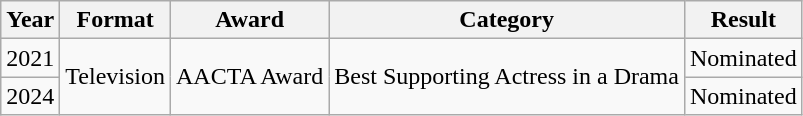<table class="wikitable">
<tr>
<th>Year</th>
<th>Format</th>
<th>Award</th>
<th>Category</th>
<th>Result</th>
</tr>
<tr>
<td>2021</td>
<td rowspan="2">Television</td>
<td rowspan="2">AACTA Award</td>
<td rowspan="2">Best Supporting Actress in a Drama</td>
<td>Nominated </td>
</tr>
<tr>
<td>2024</td>
<td>Nominated </td>
</tr>
</table>
